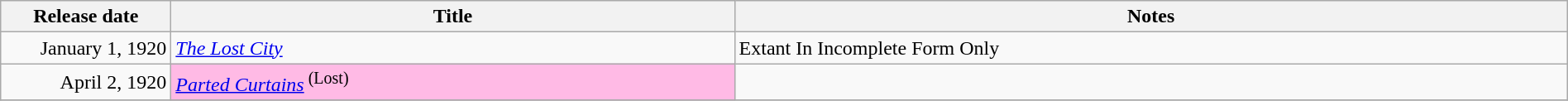<table class="wikitable sortable" style="width:100%;">
<tr>
<th scope="col" style="width:130px;">Release date</th>
<th>Title</th>
<th>Notes</th>
</tr>
<tr>
<td style="text-align:right;">January 1, 1920</td>
<td><em><a href='#'>The Lost City</a></em></td>
<td>Extant In Incomplete Form Only</td>
</tr>
<tr>
<td style="text-align:right;">April 2, 1920</td>
<td bgcolor=FFBAE5><em><a href='#'>Parted Curtains</a></em><sup> (Lost)</sup></td>
<td></td>
</tr>
<tr>
</tr>
</table>
